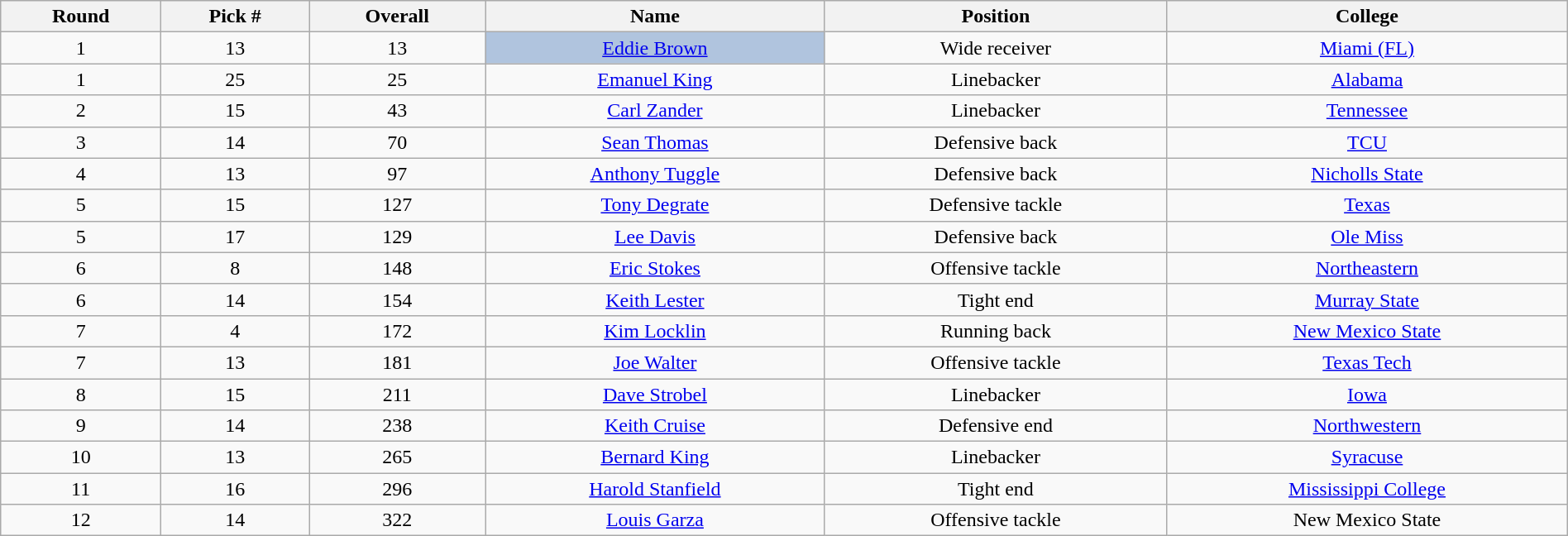<table class="wikitable sortable sortable" style="width: 100%; text-align:center">
<tr>
<th>Round</th>
<th>Pick #</th>
<th>Overall</th>
<th>Name</th>
<th>Position</th>
<th>College</th>
</tr>
<tr>
<td>1</td>
<td>13</td>
<td>13</td>
<td bgcolor=lightsteelblue><a href='#'>Eddie Brown</a></td>
<td>Wide receiver</td>
<td><a href='#'>Miami (FL)</a></td>
</tr>
<tr>
<td>1</td>
<td>25</td>
<td>25</td>
<td><a href='#'>Emanuel King</a></td>
<td>Linebacker</td>
<td><a href='#'>Alabama</a></td>
</tr>
<tr>
<td>2</td>
<td>15</td>
<td>43</td>
<td><a href='#'>Carl Zander</a></td>
<td>Linebacker</td>
<td><a href='#'>Tennessee</a></td>
</tr>
<tr>
<td>3</td>
<td>14</td>
<td>70</td>
<td><a href='#'>Sean Thomas</a></td>
<td>Defensive back</td>
<td><a href='#'>TCU</a></td>
</tr>
<tr>
<td>4</td>
<td>13</td>
<td>97</td>
<td><a href='#'>Anthony Tuggle</a></td>
<td>Defensive back</td>
<td><a href='#'>Nicholls State</a></td>
</tr>
<tr>
<td>5</td>
<td>15</td>
<td>127</td>
<td><a href='#'>Tony Degrate</a></td>
<td>Defensive tackle</td>
<td><a href='#'>Texas</a></td>
</tr>
<tr>
<td>5</td>
<td>17</td>
<td>129</td>
<td><a href='#'>Lee Davis</a></td>
<td>Defensive back</td>
<td><a href='#'>Ole Miss</a></td>
</tr>
<tr>
<td>6</td>
<td>8</td>
<td>148</td>
<td><a href='#'>Eric Stokes</a></td>
<td>Offensive tackle</td>
<td><a href='#'>Northeastern</a></td>
</tr>
<tr>
<td>6</td>
<td>14</td>
<td>154</td>
<td><a href='#'>Keith Lester</a></td>
<td>Tight end</td>
<td><a href='#'>Murray State</a></td>
</tr>
<tr>
<td>7</td>
<td>4</td>
<td>172</td>
<td><a href='#'>Kim Locklin</a></td>
<td>Running back</td>
<td><a href='#'>New Mexico State</a></td>
</tr>
<tr>
<td>7</td>
<td>13</td>
<td>181</td>
<td><a href='#'>Joe Walter</a></td>
<td>Offensive tackle</td>
<td><a href='#'>Texas Tech</a></td>
</tr>
<tr>
<td>8</td>
<td>15</td>
<td>211</td>
<td><a href='#'>Dave Strobel</a></td>
<td>Linebacker</td>
<td><a href='#'>Iowa</a></td>
</tr>
<tr>
<td>9</td>
<td>14</td>
<td>238</td>
<td><a href='#'>Keith Cruise</a></td>
<td>Defensive end</td>
<td><a href='#'>Northwestern</a></td>
</tr>
<tr>
<td>10</td>
<td>13</td>
<td>265</td>
<td><a href='#'>Bernard King</a></td>
<td>Linebacker</td>
<td><a href='#'>Syracuse</a></td>
</tr>
<tr>
<td>11</td>
<td>16</td>
<td>296</td>
<td><a href='#'>Harold Stanfield</a></td>
<td>Tight end</td>
<td><a href='#'>Mississippi College</a></td>
</tr>
<tr>
<td>12</td>
<td>14</td>
<td>322</td>
<td><a href='#'>Louis Garza</a></td>
<td>Offensive tackle</td>
<td>New Mexico State</td>
</tr>
</table>
